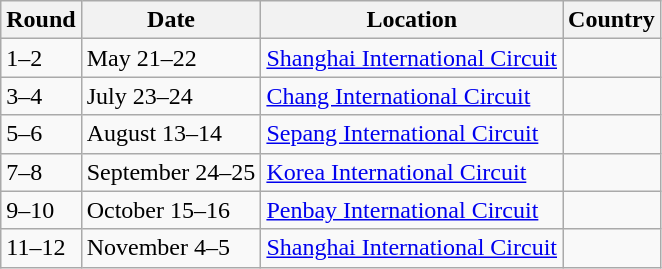<table class="wikitable">
<tr>
<th>Round</th>
<th>Date</th>
<th>Location</th>
<th>Country</th>
</tr>
<tr>
<td>1–2</td>
<td>May 21–22</td>
<td><a href='#'>Shanghai International Circuit</a></td>
<td></td>
</tr>
<tr>
<td>3–4</td>
<td>July 23–24</td>
<td><a href='#'>Chang International Circuit</a></td>
<td></td>
</tr>
<tr>
<td>5–6</td>
<td>August 13–14</td>
<td><a href='#'>Sepang International Circuit</a></td>
<td></td>
</tr>
<tr>
<td>7–8</td>
<td>September 24–25</td>
<td><a href='#'>Korea International Circuit</a></td>
<td></td>
</tr>
<tr>
<td>9–10</td>
<td>October 15–16</td>
<td><a href='#'>Penbay International Circuit</a></td>
<td></td>
</tr>
<tr>
<td>11–12</td>
<td>November 4–5</td>
<td><a href='#'>Shanghai International Circuit</a></td>
<td></td>
</tr>
</table>
